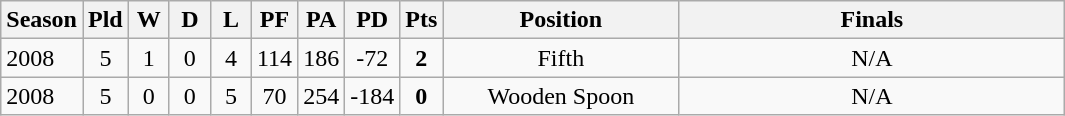<table class="wikitable sortable" style="text-align:center;">
<tr>
<th width=30>Season</th>
<th width=20 abbr="Played">Pld</th>
<th width=20 abbr="Won">W</th>
<th width=20 abbr="Drawn">D</th>
<th width=20 abbr="Lost">L</th>
<th width=20 abbr="Points for">PF</th>
<th width=20 abbr="Points against">PA</th>
<th width=20 abbr="Points difference">PD</th>
<th width=20 abbr="Points">Pts</th>
<th width=150>Position</th>
<th width=250>Finals</th>
</tr>
<tr>
<td style="text-align:left;">2008</td>
<td>5</td>
<td>1</td>
<td>0</td>
<td>4</td>
<td>114</td>
<td>186</td>
<td>-72</td>
<td><strong>2</strong></td>
<td>Fifth</td>
<td>N/A</td>
</tr>
<tr>
<td style="text-align:left;">2008</td>
<td>5</td>
<td>0</td>
<td>0</td>
<td>5</td>
<td>70</td>
<td>254</td>
<td>-184</td>
<td><strong>0</strong></td>
<td>Wooden Spoon</td>
<td>N/A</td>
</tr>
</table>
